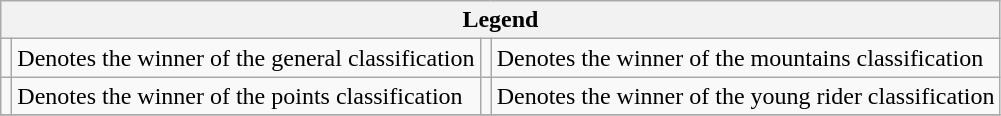<table class="wikitable">
<tr>
<th colspan="4">Legend</th>
</tr>
<tr>
<td></td>
<td>Denotes the winner of the general classification</td>
<td></td>
<td>Denotes the winner of the mountains classification</td>
</tr>
<tr>
<td></td>
<td>Denotes the winner of the points classification</td>
<td></td>
<td>Denotes the winner of the young rider classification</td>
</tr>
<tr>
</tr>
</table>
